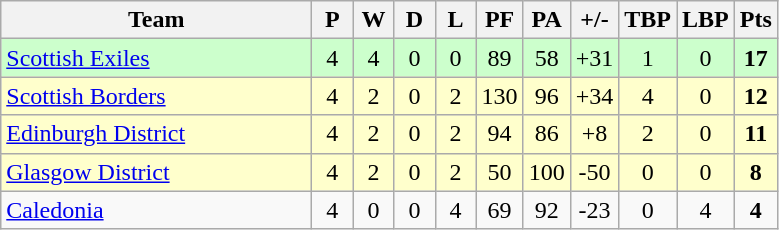<table class="wikitable" style="text-align: center;">
<tr>
<th style="width:200px;">Team</th>
<th width="20">P</th>
<th width="20">W</th>
<th width="20">D</th>
<th width="20">L</th>
<th width="20">PF</th>
<th width="20">PA</th>
<th width="25">+/-</th>
<th width="25">TBP</th>
<th width="25">LBP</th>
<th width="20">Pts</th>
</tr>
<tr style="background:#cfc;">
<td align="left"><a href='#'>Scottish Exiles</a></td>
<td>4</td>
<td>4</td>
<td>0</td>
<td>0</td>
<td>89</td>
<td>58</td>
<td>+31</td>
<td>1</td>
<td>0</td>
<td><strong>17</strong></td>
</tr>
<tr style="background:#ffc;">
<td align="left"><a href='#'>Scottish Borders</a></td>
<td>4</td>
<td>2</td>
<td>0</td>
<td>2</td>
<td>130</td>
<td>96</td>
<td>+34</td>
<td>4</td>
<td>0</td>
<td><strong>12</strong></td>
</tr>
<tr style="background:#ffc;">
<td align="left"><a href='#'>Edinburgh District</a></td>
<td>4</td>
<td>2</td>
<td>0</td>
<td>2</td>
<td>94</td>
<td>86</td>
<td>+8</td>
<td>2</td>
<td>0</td>
<td><strong>11</strong></td>
</tr>
<tr style="background:#ffc;">
<td align="left"><a href='#'>Glasgow District</a></td>
<td>4</td>
<td>2</td>
<td>0</td>
<td>2</td>
<td>50</td>
<td>100</td>
<td>-50</td>
<td>0</td>
<td>0</td>
<td><strong>8</strong></td>
</tr>
<tr>
<td align="left"><a href='#'>Caledonia</a></td>
<td>4</td>
<td>0</td>
<td>0</td>
<td>4</td>
<td>69</td>
<td>92</td>
<td>-23</td>
<td>0</td>
<td>4</td>
<td><strong>4</strong></td>
</tr>
</table>
